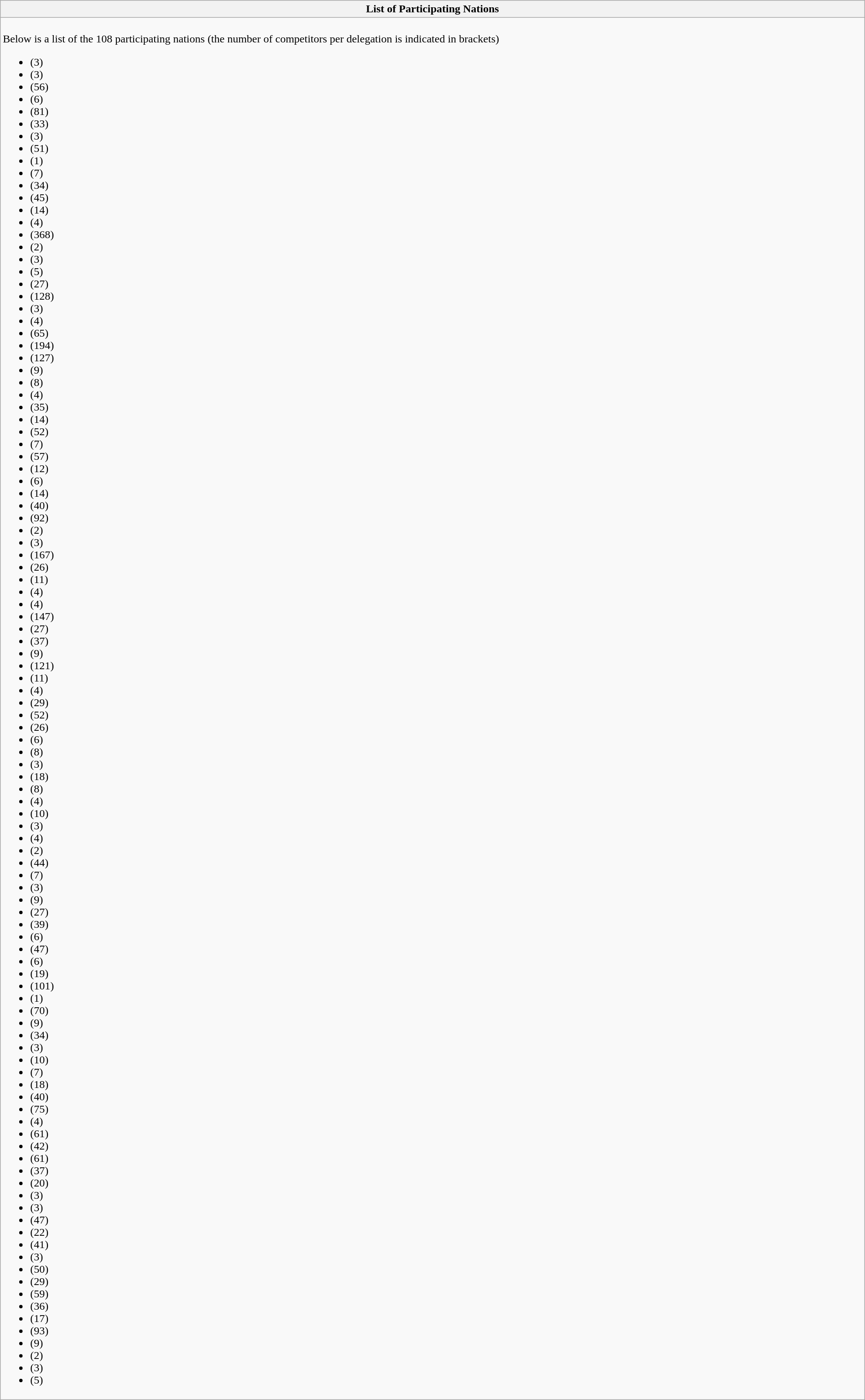<table class="wikitable collapsible" style="width:100%;">
<tr>
<th>List of Participating Nations</th>
</tr>
<tr>
<td><br>Below is a list of the 108 participating nations (the number of competitors per delegation is indicated in brackets)
<ul><li> (3)</li><li> (3)</li><li> (56)</li><li> (6)</li><li> (81)</li><li> (33)</li><li> (3)</li><li> (51)</li><li> (1)</li><li> (7)</li><li> (34)</li><li> (45)</li><li> (14)</li><li> (4)</li><li> (368)</li><li> (2)</li><li> (3)</li><li> (5)</li><li> (27)</li><li> (128)</li><li> (3)</li><li> (4)</li><li> (65)</li><li> (194)</li><li> (127)</li><li> (9)</li><li> (8)</li><li> (4)</li><li> (35)</li><li> (14)</li><li> (52)</li><li> (7)</li><li> (57)</li><li> (12)</li><li> (6)</li><li> (14)</li><li> (40)</li><li> (92)</li><li> (2)</li><li> (3)</li><li> (167)</li><li> (26)</li><li> (11)</li><li> (4)</li><li> (4)</li><li> (147)</li><li> (27)</li><li> (37)</li><li> (9)</li><li> (121)</li><li> (11)</li><li> (4)</li><li> (29)</li><li> (52)</li><li> (26)</li><li> (6)</li><li> (8)</li><li> (3)</li><li> (18)</li><li> (8)</li><li> (4)</li><li> (10)</li><li> (3)</li><li> (4)</li><li> (2)</li><li> (44)</li><li> (7)</li><li> (3)</li><li> (9)</li><li> (27)</li><li> (39)</li><li> (6)</li><li> (47)</li><li> (6)</li><li> (19)</li><li> (101)</li><li> (1)</li><li> (70)</li><li> (9)</li><li> (34)</li><li> (3)</li><li> (10)</li><li> (7)</li><li> (18)</li><li> (40)</li><li> (75)</li><li> (4)</li><li> (61)</li><li> (42)</li><li> (61)</li><li> (37)</li><li> (20)</li><li> (3)</li><li> (3)</li><li> (47)</li><li> (22)</li><li> (41)</li><li> (3)</li><li> (50)</li><li> (29)</li><li> (59)</li><li> (36)</li><li> (17)</li><li> (93)</li><li> (9)</li><li> (2)</li><li> (3)</li><li> (5)</li></ul></td>
</tr>
</table>
